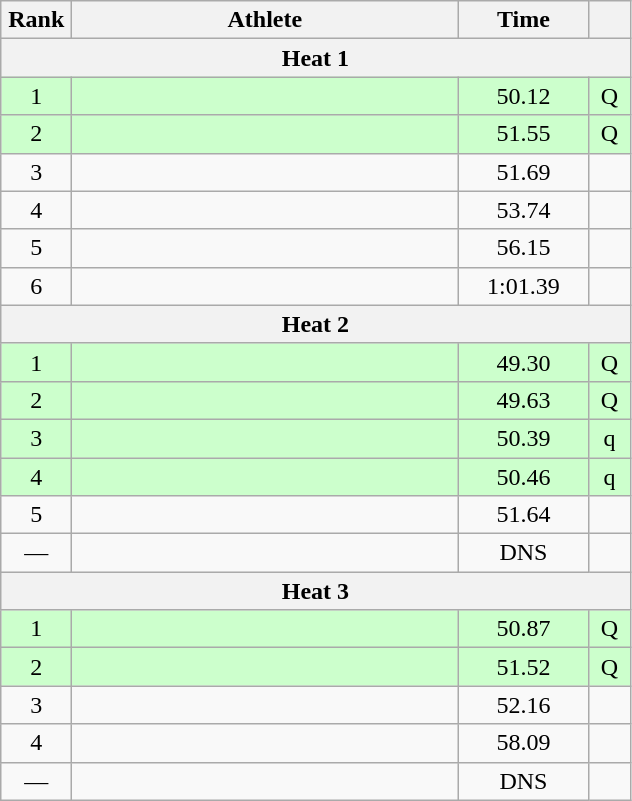<table class=wikitable style="text-align:center">
<tr>
<th width=40>Rank</th>
<th width=250>Athlete</th>
<th width=80>Time</th>
<th width=20></th>
</tr>
<tr>
<th colspan=4>Heat 1</th>
</tr>
<tr bgcolor="ccffcc">
<td>1</td>
<td align=left></td>
<td>50.12</td>
<td>Q</td>
</tr>
<tr bgcolor="ccffcc">
<td>2</td>
<td align=left></td>
<td>51.55</td>
<td>Q</td>
</tr>
<tr>
<td>3</td>
<td align=left></td>
<td>51.69</td>
<td></td>
</tr>
<tr>
<td>4</td>
<td align=left></td>
<td>53.74</td>
<td></td>
</tr>
<tr>
<td>5</td>
<td align=left></td>
<td>56.15</td>
<td></td>
</tr>
<tr>
<td>6</td>
<td align=left></td>
<td>1:01.39</td>
<td></td>
</tr>
<tr>
<th colspan=4>Heat 2</th>
</tr>
<tr bgcolor="ccffcc">
<td>1</td>
<td align=left></td>
<td>49.30</td>
<td>Q</td>
</tr>
<tr bgcolor="ccffcc">
<td>2</td>
<td align=left></td>
<td>49.63</td>
<td>Q</td>
</tr>
<tr bgcolor="ccffcc">
<td>3</td>
<td align=left></td>
<td>50.39</td>
<td>q</td>
</tr>
<tr bgcolor="ccffcc">
<td>4</td>
<td align=left></td>
<td>50.46</td>
<td>q</td>
</tr>
<tr>
<td>5</td>
<td align=left></td>
<td>51.64</td>
<td></td>
</tr>
<tr>
<td>—</td>
<td align=left></td>
<td>DNS</td>
<td></td>
</tr>
<tr>
<th colspan=4>Heat 3</th>
</tr>
<tr bgcolor="ccffcc">
<td>1</td>
<td align=left></td>
<td>50.87</td>
<td>Q</td>
</tr>
<tr bgcolor="ccffcc">
<td>2</td>
<td align=left></td>
<td>51.52</td>
<td>Q</td>
</tr>
<tr>
<td>3</td>
<td align=left></td>
<td>52.16</td>
<td></td>
</tr>
<tr>
<td>4</td>
<td align=left></td>
<td>58.09</td>
<td></td>
</tr>
<tr>
<td>—</td>
<td align=left></td>
<td>DNS</td>
<td></td>
</tr>
</table>
